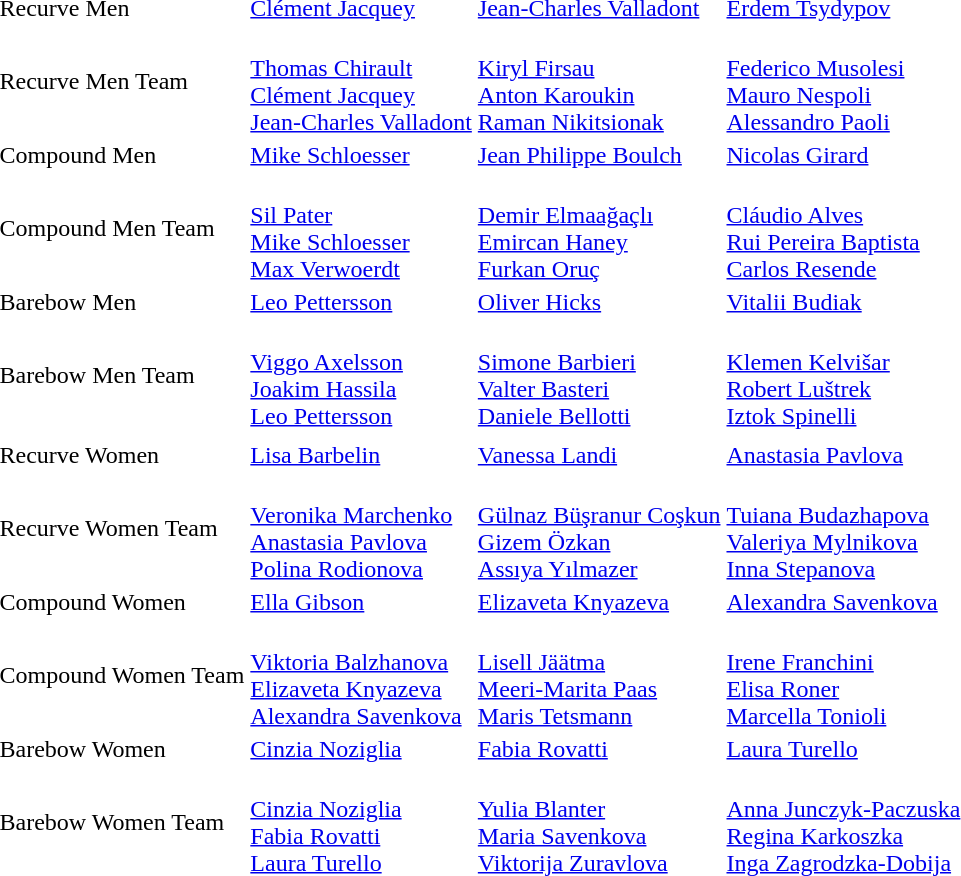<table>
<tr>
<td>Recurve Men</td>
<td><a href='#'>Clément Jacquey</a><br></td>
<td><a href='#'>Jean-Charles Valladont</a><br></td>
<td><a href='#'>Erdem Tsydypov</a><br></td>
</tr>
<tr>
<td>Recurve Men Team</td>
<td><br><a href='#'>Thomas Chirault</a><br><a href='#'>Clément Jacquey</a><br><a href='#'>Jean-Charles Valladont</a></td>
<td><br><a href='#'>Kiryl Firsau</a><br><a href='#'>Anton Karoukin</a><br><a href='#'>Raman Nikitsionak</a></td>
<td><br><a href='#'>Federico Musolesi</a><br><a href='#'>Mauro Nespoli</a><br><a href='#'>Alessandro Paoli</a></td>
</tr>
<tr>
<td>Compound Men</td>
<td><a href='#'>Mike Schloesser</a><br></td>
<td><a href='#'>Jean Philippe Boulch</a><br></td>
<td><a href='#'>Nicolas Girard</a><br></td>
</tr>
<tr>
<td>Compound Men Team</td>
<td><br><a href='#'>Sil Pater</a><br><a href='#'>Mike Schloesser</a><br><a href='#'>Max Verwoerdt</a></td>
<td><br><a href='#'>Demir Elmaağaçlı</a><br><a href='#'>Emircan Haney</a><br><a href='#'>Furkan Oruç</a></td>
<td><br><a href='#'>Cláudio Alves</a><br><a href='#'>Rui Pereira Baptista</a><br><a href='#'>Carlos Resende</a></td>
</tr>
<tr>
<td>Barebow Men</td>
<td><a href='#'>Leo Pettersson</a><br></td>
<td><a href='#'>Oliver Hicks</a><br></td>
<td><a href='#'>Vitalii Budiak</a><br></td>
</tr>
<tr>
<td>Barebow Men Team</td>
<td><br><a href='#'>Viggo Axelsson</a><br><a href='#'>Joakim Hassila</a><br><a href='#'>Leo Pettersson</a></td>
<td><br><a href='#'>Simone Barbieri</a><br><a href='#'>Valter Basteri</a><br><a href='#'>Daniele Bellotti</a></td>
<td><br><a href='#'>Klemen Kelvišar</a><br><a href='#'>Robert Luštrek</a><br><a href='#'>Iztok Spinelli</a></td>
</tr>
<tr>
<th colspan=7></th>
</tr>
<tr>
<td>Recurve Women</td>
<td><a href='#'>Lisa Barbelin</a><br></td>
<td><a href='#'>Vanessa Landi</a><br></td>
<td><a href='#'>Anastasia Pavlova</a><br></td>
</tr>
<tr>
<td>Recurve Women Team</td>
<td><br><a href='#'>Veronika Marchenko</a><br><a href='#'>Anastasia Pavlova</a><br><a href='#'>Polina Rodionova</a></td>
<td><br><a href='#'>Gülnaz Büşranur Coşkun</a><br><a href='#'>Gizem Özkan</a><br><a href='#'>Assıya Yılmazer</a></td>
<td><br><a href='#'>Tuiana Budazhapova</a><br><a href='#'>Valeriya Mylnikova</a><br><a href='#'>Inna Stepanova</a></td>
</tr>
<tr>
<td>Compound Women</td>
<td><a href='#'>Ella Gibson</a><br></td>
<td><a href='#'>Elizaveta Knyazeva</a><br></td>
<td><a href='#'>Alexandra Savenkova</a><br></td>
</tr>
<tr>
<td>Compound Women Team</td>
<td><br><a href='#'>Viktoria Balzhanova</a><br><a href='#'>Elizaveta Knyazeva</a><br><a href='#'>Alexandra Savenkova</a></td>
<td><br><a href='#'>Lisell Jäätma</a><br><a href='#'>Meeri-Marita Paas</a><br><a href='#'>Maris Tetsmann</a></td>
<td><br><a href='#'>Irene Franchini</a><br><a href='#'>Elisa Roner</a><br><a href='#'>Marcella Tonioli</a></td>
</tr>
<tr>
<td>Barebow Women</td>
<td><a href='#'>Cinzia Noziglia</a><br></td>
<td><a href='#'>Fabia Rovatti</a><br></td>
<td><a href='#'>Laura Turello</a><br></td>
</tr>
<tr>
<td>Barebow Women Team</td>
<td><br><a href='#'>Cinzia Noziglia</a><br><a href='#'>Fabia Rovatti</a><br><a href='#'>Laura Turello</a></td>
<td><br><a href='#'>Yulia Blanter</a><br><a href='#'>Maria Savenkova</a><br><a href='#'>Viktorija Zuravlova</a></td>
<td><br><a href='#'>Anna Junczyk-Paczuska</a><br><a href='#'>Regina Karkoszka</a><br><a href='#'>Inga Zagrodzka-Dobija</a></td>
</tr>
</table>
